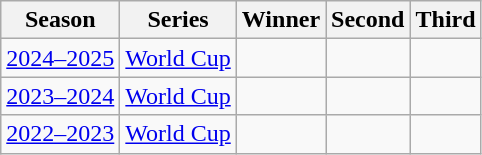<table class="wikitable">
<tr>
<th>Season</th>
<th>Series</th>
<th>Winner</th>
<th>Second</th>
<th>Third</th>
</tr>
<tr>
<td><a href='#'>2024–2025</a></td>
<td><a href='#'>World Cup</a></td>
<td></td>
<td></td>
<td></td>
</tr>
<tr>
<td><a href='#'>2023–2024</a></td>
<td><a href='#'>World Cup</a></td>
<td></td>
<td></td>
<td></td>
</tr>
<tr>
<td><a href='#'>2022–2023</a></td>
<td><a href='#'>World Cup</a></td>
<td></td>
<td></td>
<td></td>
</tr>
</table>
